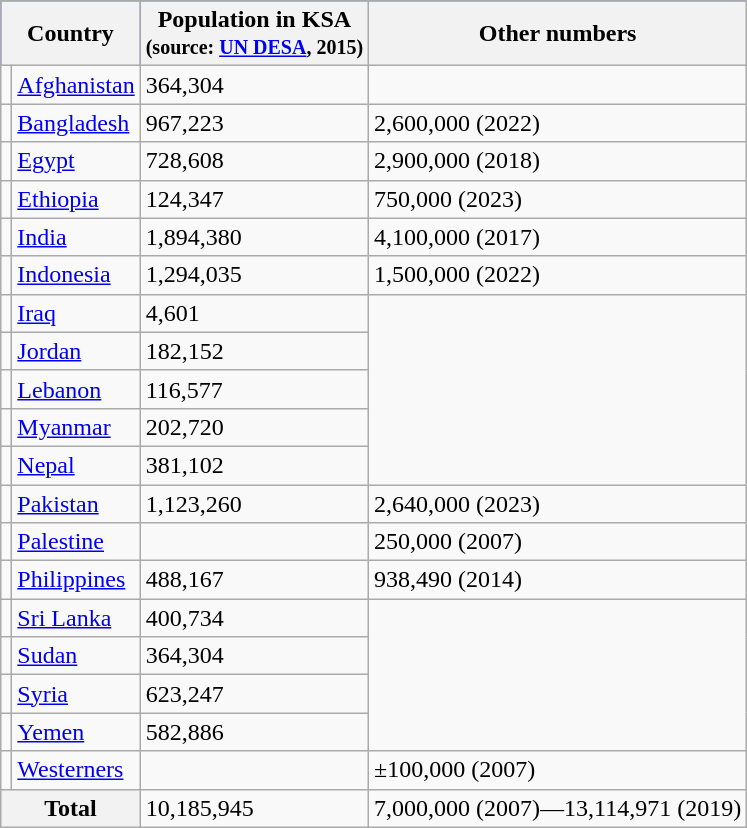<table class="wikitable sortable" style="text-align:left;">
<tr style="background:#00f;">
<th colspan="2">Country</th>
<th>Population in KSA<br><small>(source: <a href='#'>UN DESA</a>, 2015)</small></th>
<th>Other numbers</th>
</tr>
<tr>
<td></td>
<td><a href='#'>Afghanistan</a></td>
<td>364,304</td>
</tr>
<tr>
<td></td>
<td><a href='#'>Bangladesh</a></td>
<td>967,223</td>
<td>2,600,000 (2022)</td>
</tr>
<tr>
<td></td>
<td><a href='#'>Egypt</a></td>
<td>728,608</td>
<td>2,900,000 (2018)</td>
</tr>
<tr>
<td></td>
<td><a href='#'>Ethiopia</a></td>
<td>124,347</td>
<td>750,000 (2023)</td>
</tr>
<tr>
<td></td>
<td><a href='#'>India</a></td>
<td>1,894,380</td>
<td>4,100,000 (2017)</td>
</tr>
<tr>
<td></td>
<td><a href='#'>Indonesia</a></td>
<td>1,294,035</td>
<td>1,500,000 (2022)</td>
</tr>
<tr>
<td></td>
<td><a href='#'>Iraq</a></td>
<td>4,601</td>
</tr>
<tr>
<td></td>
<td><a href='#'>Jordan</a></td>
<td>182,152</td>
</tr>
<tr>
<td></td>
<td><a href='#'>Lebanon</a></td>
<td>116,577</td>
</tr>
<tr>
<td></td>
<td><a href='#'>Myanmar</a></td>
<td>202,720</td>
</tr>
<tr>
<td></td>
<td><a href='#'>Nepal</a></td>
<td>381,102</td>
</tr>
<tr>
<td></td>
<td><a href='#'>Pakistan</a></td>
<td>1,123,260</td>
<td>2,640,000 (2023)</td>
</tr>
<tr>
<td></td>
<td><a href='#'>Palestine</a></td>
<td></td>
<td>250,000 (2007)</td>
</tr>
<tr>
<td></td>
<td><a href='#'>Philippines</a></td>
<td>488,167</td>
<td>938,490 (2014)</td>
</tr>
<tr>
<td></td>
<td><a href='#'>Sri Lanka</a></td>
<td>400,734</td>
</tr>
<tr>
<td></td>
<td><a href='#'>Sudan</a></td>
<td>364,304</td>
</tr>
<tr>
<td></td>
<td><a href='#'>Syria</a></td>
<td>623,247</td>
</tr>
<tr>
<td></td>
<td><a href='#'>Yemen</a></td>
<td>582,886</td>
</tr>
<tr>
<td></td>
<td><a href='#'>Westerners</a></td>
<td></td>
<td>±100,000 (2007)</td>
</tr>
<tr>
<th colspan="2"><strong>Total</strong></th>
<td>10,185,945</td>
<td>7,000,000 (2007)—13,114,971 (2019)</td>
</tr>
</table>
